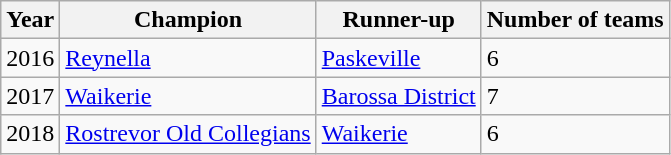<table class="wikitable">
<tr>
<th>Year</th>
<th>Champion</th>
<th>Runner-up</th>
<th>Number of teams</th>
</tr>
<tr>
<td>2016</td>
<td><a href='#'>Reynella</a></td>
<td><a href='#'>Paskeville</a></td>
<td>6</td>
</tr>
<tr>
<td>2017</td>
<td><a href='#'>Waikerie</a></td>
<td><a href='#'>Barossa District</a></td>
<td>7</td>
</tr>
<tr>
<td>2018</td>
<td><a href='#'>Rostrevor Old Collegians</a></td>
<td><a href='#'>Waikerie</a></td>
<td>6</td>
</tr>
</table>
